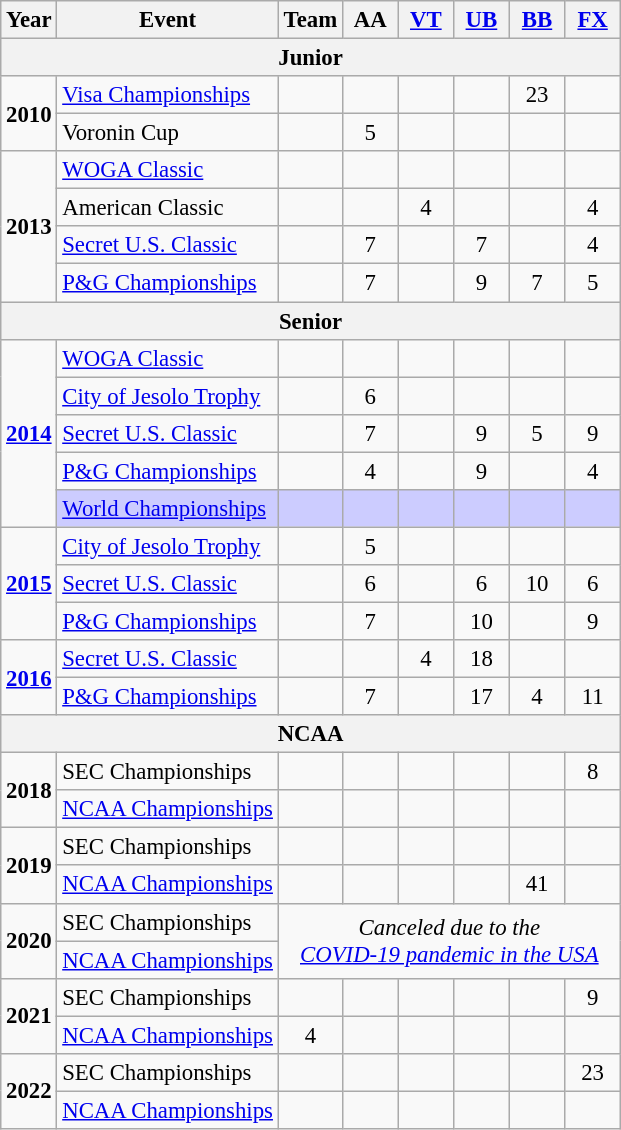<table class="wikitable" style="border-collapse: collapse; text-align:center; font-size: 95%;">
<tr>
<th align=center>Year</th>
<th align=center>Event</th>
<th style="width:30px;">Team</th>
<th style="width:30px;">AA</th>
<th style="width:30px;"><a href='#'>VT</a></th>
<th style="width:30px;"><a href='#'>UB</a></th>
<th style="width:30px;"><a href='#'>BB</a></th>
<th style="width:30px;"><a href='#'>FX</a></th>
</tr>
<tr>
<th colspan ="8"><strong>Junior</strong></th>
</tr>
<tr>
<td rowspan="2"><strong>2010</strong></td>
<td align=left><a href='#'>Visa Championships</a></td>
<td></td>
<td></td>
<td></td>
<td></td>
<td>23</td>
<td></td>
</tr>
<tr>
<td align=left>Voronin Cup</td>
<td></td>
<td>5</td>
<td></td>
<td></td>
<td></td>
<td></td>
</tr>
<tr>
<td rowspan="4"><strong>2013</strong></td>
<td align=left><a href='#'>WOGA Classic</a></td>
<td></td>
<td></td>
<td></td>
<td></td>
<td></td>
<td></td>
</tr>
<tr>
<td align=left>American Classic</td>
<td></td>
<td></td>
<td>4</td>
<td></td>
<td></td>
<td>4</td>
</tr>
<tr>
<td align=left><a href='#'>Secret U.S. Classic</a></td>
<td></td>
<td>7</td>
<td></td>
<td>7</td>
<td></td>
<td>4</td>
</tr>
<tr>
<td align=left><a href='#'>P&G Championships</a></td>
<td></td>
<td>7</td>
<td></td>
<td>9</td>
<td>7</td>
<td>5</td>
</tr>
<tr>
<th colspan ="8"><strong>Senior</strong></th>
</tr>
<tr>
<td rowspan="5"><strong><a href='#'>2014</a></strong></td>
<td align=left><a href='#'>WOGA Classic</a></td>
<td></td>
<td></td>
<td></td>
<td></td>
<td></td>
<td></td>
</tr>
<tr>
<td align=left><a href='#'>City of Jesolo Trophy</a></td>
<td></td>
<td>6</td>
<td></td>
<td></td>
<td></td>
<td></td>
</tr>
<tr>
<td align=left><a href='#'>Secret U.S. Classic</a></td>
<td></td>
<td>7</td>
<td></td>
<td>9</td>
<td>5</td>
<td>9</td>
</tr>
<tr>
<td align=left><a href='#'>P&G Championships</a></td>
<td></td>
<td>4</td>
<td></td>
<td>9</td>
<td></td>
<td>4</td>
</tr>
<tr bgcolor=#CCCCFF>
<td align=left><a href='#'>World Championships</a></td>
<td></td>
<td></td>
<td></td>
<td></td>
<td></td>
<td></td>
</tr>
<tr>
<td rowspan="3"><strong><a href='#'>2015</a></strong></td>
<td align=left><a href='#'>City of Jesolo Trophy</a></td>
<td></td>
<td>5</td>
<td></td>
<td></td>
<td></td>
<td></td>
</tr>
<tr>
<td align=left><a href='#'>Secret U.S. Classic</a></td>
<td></td>
<td>6</td>
<td></td>
<td>6</td>
<td>10</td>
<td>6</td>
</tr>
<tr>
<td align=left><a href='#'>P&G Championships</a></td>
<td></td>
<td>7</td>
<td></td>
<td>10</td>
<td></td>
<td>9</td>
</tr>
<tr>
<td rowspan="2"><strong><a href='#'>2016</a></strong></td>
<td align=left><a href='#'>Secret U.S. Classic</a></td>
<td></td>
<td></td>
<td>4</td>
<td>18</td>
<td></td>
<td></td>
</tr>
<tr>
<td align=left><a href='#'>P&G Championships</a></td>
<td></td>
<td>7</td>
<td></td>
<td>17</td>
<td>4</td>
<td>11</td>
</tr>
<tr>
<th colspan ="8"><strong>NCAA</strong></th>
</tr>
<tr>
<td rowspan="2"><strong>2018</strong></td>
<td align=left>SEC Championships</td>
<td></td>
<td></td>
<td></td>
<td></td>
<td></td>
<td>8</td>
</tr>
<tr>
<td align=left><a href='#'>NCAA Championships</a></td>
<td></td>
<td></td>
<td></td>
<td></td>
<td></td>
<td></td>
</tr>
<tr>
<td rowspan="2"><strong>2019</strong></td>
<td align=left>SEC Championships</td>
<td></td>
<td></td>
<td></td>
<td></td>
<td></td>
<td></td>
</tr>
<tr>
<td align=left><a href='#'>NCAA Championships</a></td>
<td></td>
<td></td>
<td></td>
<td></td>
<td>41</td>
<td></td>
</tr>
<tr>
<td rowspan="2"><strong>2020</strong></td>
<td align=left>SEC Championships</td>
<td rowspan="2" colspan="6"><em>Canceled due to the<br><a href='#'>COVID-19 pandemic in the USA</a></em> </td>
</tr>
<tr>
<td align=left><a href='#'>NCAA Championships</a></td>
</tr>
<tr>
<td rowspan="2"><strong>2021</strong></td>
<td align=left>SEC Championships</td>
<td></td>
<td></td>
<td></td>
<td></td>
<td></td>
<td>9</td>
</tr>
<tr>
<td align=left><a href='#'>NCAA Championships</a></td>
<td>4</td>
<td></td>
<td></td>
<td></td>
<td></td>
<td></td>
</tr>
<tr>
<td rowspan="2"><strong>2022</strong></td>
<td align=left>SEC Championships</td>
<td></td>
<td></td>
<td></td>
<td></td>
<td></td>
<td>23</td>
</tr>
<tr>
<td align=left><a href='#'>NCAA Championships</a></td>
<td></td>
<td></td>
<td></td>
<td></td>
<td></td>
<td></td>
</tr>
</table>
